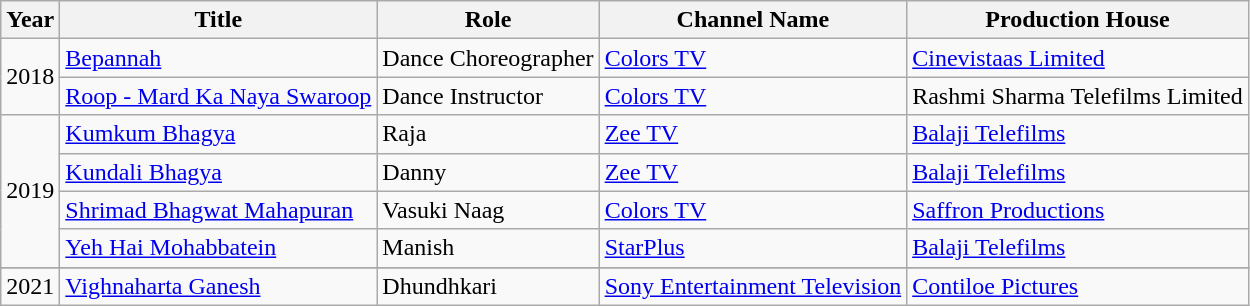<table class="wikitable sortable">
<tr>
<th>Year</th>
<th>Title</th>
<th>Role</th>
<th>Channel Name</th>
<th>Production House</th>
</tr>
<tr>
<td rowspan="2">2018</td>
<td><a href='#'>Bepannah</a></td>
<td>Dance Choreographer</td>
<td><a href='#'>Colors TV</a></td>
<td><a href='#'>Cinevistaas Limited</a></td>
</tr>
<tr>
<td><a href='#'>Roop - Mard Ka Naya Swaroop</a></td>
<td>Dance Instructor</td>
<td><a href='#'>Colors TV</a></td>
<td>Rashmi Sharma Telefilms Limited</td>
</tr>
<tr>
<td rowspan="4">2019</td>
<td><a href='#'>Kumkum Bhagya</a></td>
<td>Raja</td>
<td><a href='#'>Zee TV</a></td>
<td><a href='#'>Balaji Telefilms</a></td>
</tr>
<tr>
<td><a href='#'>Kundali Bhagya</a></td>
<td>Danny</td>
<td><a href='#'>Zee TV</a></td>
<td><a href='#'>Balaji Telefilms</a></td>
</tr>
<tr>
<td><a href='#'>Shrimad Bhagwat Mahapuran</a></td>
<td>Vasuki Naag</td>
<td><a href='#'>Colors TV</a></td>
<td><a href='#'>Saffron Productions</a></td>
</tr>
<tr>
<td><a href='#'>Yeh Hai Mohabbatein</a></td>
<td>Manish</td>
<td><a href='#'>StarPlus</a></td>
<td><a href='#'>Balaji Telefilms</a></td>
</tr>
<tr>
</tr>
<tr>
<td rowspan="1">2021</td>
<td><a href='#'>Vighnaharta Ganesh</a></td>
<td>Dhundhkari</td>
<td><a href='#'>Sony Entertainment Television</a></td>
<td><a href='#'>Contiloe Pictures</a></td>
</tr>
</table>
